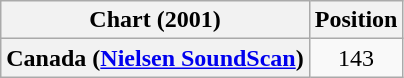<table class="wikitable plainrowheaders" style="text-align:center">
<tr>
<th>Chart (2001)</th>
<th>Position</th>
</tr>
<tr>
<th scope="row">Canada (<a href='#'>Nielsen SoundScan</a>)</th>
<td>143</td>
</tr>
</table>
